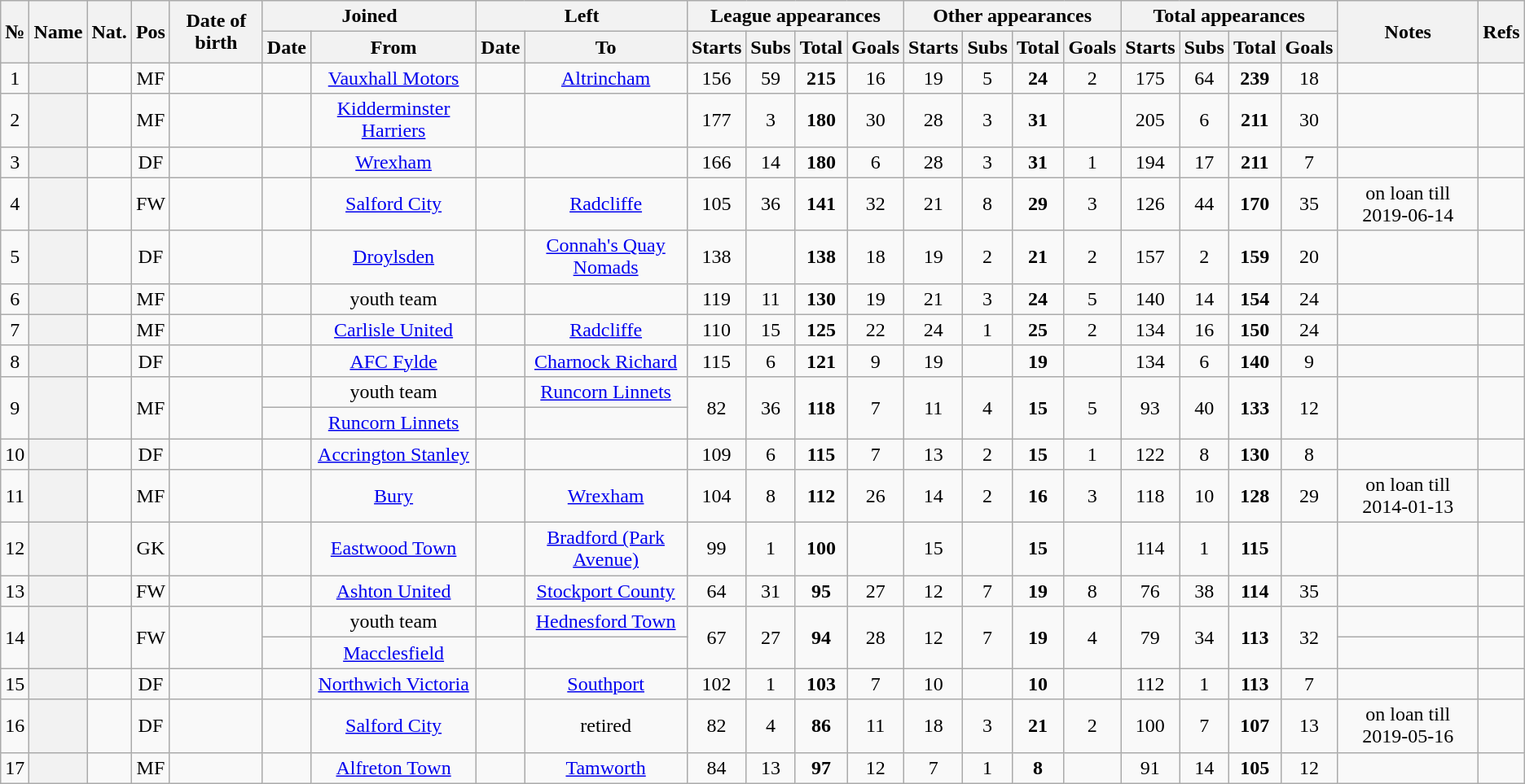<table class="wikitable plainrowheaders sortable" style="text-align:center">
<tr>
<th rowspan=2 scope=col class=unsortable>№</th>
<th rowspan=2 scope=col>Name</th>
<th rowspan=2 scope=col>Nat.</th>
<th rowspan=2 scope=col>Pos</th>
<th rowspan=2 scope=col>Date of birth</th>
<th colspan=2 scope=col>Joined</th>
<th colspan=2 scope=col>Left</th>
<th colspan=4>League appearances</th>
<th colspan=4>Other appearances</th>
<th colspan=4>Total appearances</th>
<th rowspan=2 scope=col class=unsortable>Notes</th>
<th rowspan=2 scope=col class=unsortable>Refs</th>
</tr>
<tr>
<th scope=col>Date</th>
<th scope=col>From</th>
<th scope=col>Date</th>
<th scope=col>To</th>
<th scope=col>Starts</th>
<th scope=col>Subs</th>
<th scope=col>Total</th>
<th scope=col>Goals</th>
<th scope=col>Starts</th>
<th scope=col>Subs</th>
<th scope=col>Total</th>
<th scope=col>Goals</th>
<th scope=col>Starts</th>
<th scope=col>Subs</th>
<th scope=col>Total</th>
<th scope=col>Goals</th>
</tr>
<tr>
<td>1</td>
<th scope=row style=text-align:left></th>
<td></td>
<td>MF</td>
<td></td>
<td></td>
<td><a href='#'>Vauxhall Motors</a></td>
<td></td>
<td><a href='#'>Altrincham</a></td>
<td>156</td>
<td>59</td>
<td><strong>215</strong></td>
<td>16</td>
<td>19</td>
<td>5</td>
<td><strong>24</strong></td>
<td>2</td>
<td>175</td>
<td>64</td>
<td><strong>239</strong></td>
<td>18</td>
<td></td>
<td></td>
</tr>
<tr>
<td>2</td>
<th scope=row style=text-align:left><strong></strong></th>
<td></td>
<td>MF</td>
<td></td>
<td></td>
<td><a href='#'>Kidderminster Harriers</a></td>
<td></td>
<td></td>
<td>177</td>
<td>3</td>
<td><strong>180</strong></td>
<td>30</td>
<td>28</td>
<td>3</td>
<td><strong>31</strong></td>
<td></td>
<td>205</td>
<td>6</td>
<td><strong>211</strong></td>
<td>30</td>
<td></td>
<td></td>
</tr>
<tr>
<td>3</td>
<th scope=row style=text-align:left><strong></strong></th>
<td></td>
<td>DF</td>
<td></td>
<td></td>
<td><a href='#'>Wrexham</a></td>
<td></td>
<td></td>
<td>166</td>
<td>14</td>
<td><strong>180</strong></td>
<td>6</td>
<td>28</td>
<td>3</td>
<td><strong>31</strong></td>
<td>1</td>
<td>194</td>
<td>17</td>
<td><strong>211</strong></td>
<td>7</td>
<td></td>
<td></td>
</tr>
<tr>
<td>4</td>
<th scope=row style=text-align:left></th>
<td></td>
<td>FW</td>
<td></td>
<td></td>
<td><a href='#'>Salford City</a></td>
<td></td>
<td><a href='#'>Radcliffe</a></td>
<td>105</td>
<td>36</td>
<td><strong>141</strong></td>
<td>32</td>
<td>21</td>
<td>8</td>
<td><strong>29</strong></td>
<td>3</td>
<td>126</td>
<td>44</td>
<td><strong>170</strong></td>
<td>35</td>
<td>on loan till 2019-06-14</td>
<td></td>
</tr>
<tr>
<td>5</td>
<th scope=row style=text-align:left></th>
<td></td>
<td>DF</td>
<td></td>
<td></td>
<td><a href='#'>Droylsden</a></td>
<td></td>
<td><a href='#'>Connah's Quay Nomads</a></td>
<td>138</td>
<td></td>
<td><strong>138</strong></td>
<td>18</td>
<td>19</td>
<td>2</td>
<td><strong>21</strong></td>
<td>2</td>
<td>157</td>
<td>2</td>
<td><strong>159</strong></td>
<td>20</td>
<td></td>
<td></td>
</tr>
<tr>
<td>6</td>
<th scope=row style=text-align:left><strong></strong></th>
<td></td>
<td>MF</td>
<td></td>
<td></td>
<td>youth team</td>
<td></td>
<td></td>
<td>119</td>
<td>11</td>
<td><strong>130</strong></td>
<td>19</td>
<td>21</td>
<td>3</td>
<td><strong>24</strong></td>
<td>5</td>
<td>140</td>
<td>14</td>
<td><strong>154</strong></td>
<td>24</td>
<td></td>
<td></td>
</tr>
<tr>
<td>7</td>
<th scope=row style=text-align:left></th>
<td></td>
<td>MF</td>
<td></td>
<td></td>
<td><a href='#'>Carlisle United</a></td>
<td></td>
<td><a href='#'>Radcliffe</a></td>
<td>110</td>
<td>15</td>
<td><strong>125</strong></td>
<td>22</td>
<td>24</td>
<td>1</td>
<td><strong>25</strong></td>
<td>2</td>
<td>134</td>
<td>16</td>
<td><strong>150</strong></td>
<td>24</td>
<td></td>
<td></td>
</tr>
<tr>
<td>8</td>
<th scope=row style=text-align:left></th>
<td></td>
<td>DF</td>
<td></td>
<td></td>
<td><a href='#'>AFC Fylde</a></td>
<td></td>
<td><a href='#'>Charnock Richard</a></td>
<td>115</td>
<td>6</td>
<td><strong>121</strong></td>
<td>9</td>
<td>19</td>
<td></td>
<td><strong>19</strong></td>
<td></td>
<td>134</td>
<td>6</td>
<td><strong>140</strong></td>
<td>9</td>
<td></td>
<td></td>
</tr>
<tr>
<td rowspan=2>9</td>
<th scope=row style=text-align:left rowspan=2><strong></strong></th>
<td rowspan=2></td>
<td rowspan=2>MF</td>
<td rowspan=2></td>
<td></td>
<td>youth team</td>
<td></td>
<td><a href='#'>Runcorn Linnets</a></td>
<td rowspan=2>82</td>
<td rowspan=2>36</td>
<td rowspan=2><strong>118</strong></td>
<td rowspan=2>7</td>
<td rowspan=2>11</td>
<td rowspan=2>4</td>
<td rowspan=2><strong>15</strong></td>
<td rowspan=2>5</td>
<td rowspan=2>93</td>
<td rowspan=2>40</td>
<td rowspan=2><strong>133</strong></td>
<td rowspan=2>12</td>
<td rowspan=2></td>
<td rowspan=2></td>
</tr>
<tr>
<td></td>
<td><a href='#'>Runcorn Linnets</a></td>
<td></td>
<td></td>
</tr>
<tr>
<td>10</td>
<th scope=row style=text-align:left><strong></strong></th>
<td></td>
<td>DF</td>
<td></td>
<td></td>
<td><a href='#'>Accrington Stanley</a></td>
<td></td>
<td></td>
<td>109</td>
<td>6</td>
<td><strong>115</strong></td>
<td>7</td>
<td>13</td>
<td>2</td>
<td><strong>15</strong></td>
<td>1</td>
<td>122</td>
<td>8</td>
<td><strong>130</strong></td>
<td>8</td>
<td></td>
<td></td>
</tr>
<tr>
<td>11</td>
<th scope=row style=text-align:left></th>
<td></td>
<td>MF</td>
<td></td>
<td></td>
<td><a href='#'>Bury</a></td>
<td></td>
<td><a href='#'>Wrexham</a></td>
<td>104</td>
<td>8</td>
<td><strong>112</strong></td>
<td>26</td>
<td>14</td>
<td>2</td>
<td><strong>16</strong></td>
<td>3</td>
<td>118</td>
<td>10</td>
<td><strong>128</strong></td>
<td>29</td>
<td>on loan till 2014-01-13</td>
<td></td>
</tr>
<tr>
<td>12</td>
<th scope=row style=text-align:left></th>
<td></td>
<td>GK</td>
<td></td>
<td></td>
<td><a href='#'>Eastwood Town</a></td>
<td></td>
<td><a href='#'>Bradford (Park Avenue)</a></td>
<td>99</td>
<td>1</td>
<td><strong>100</strong></td>
<td></td>
<td>15</td>
<td></td>
<td><strong>15</strong></td>
<td></td>
<td>114</td>
<td>1</td>
<td><strong>115</strong></td>
<td></td>
<td></td>
<td></td>
</tr>
<tr>
<td>13</td>
<th scope=row style=text-align:left></th>
<td></td>
<td>FW</td>
<td></td>
<td></td>
<td><a href='#'>Ashton United</a></td>
<td></td>
<td><a href='#'>Stockport County</a></td>
<td>64</td>
<td>31</td>
<td><strong>95</strong></td>
<td>27</td>
<td>12</td>
<td>7</td>
<td><strong>19</strong></td>
<td>8</td>
<td>76</td>
<td>38</td>
<td><strong>114</strong></td>
<td>35</td>
<td></td>
<td></td>
</tr>
<tr>
<td rowspan=2>14</td>
<th scope=row style=text-align:left rowspan=2><strong></strong></th>
<td rowspan=2></td>
<td rowspan=2>FW</td>
<td rowspan=2></td>
<td></td>
<td>youth team</td>
<td></td>
<td><a href='#'>Hednesford Town</a></td>
<td rowspan=2>67</td>
<td rowspan=2>27</td>
<td rowspan=2><strong>94</strong></td>
<td rowspan=2>28</td>
<td rowspan=2>12</td>
<td rowspan=2>7</td>
<td rowspan=2><strong>19</strong></td>
<td rowspan=2>4</td>
<td rowspan=2>79</td>
<td rowspan=2>34</td>
<td rowspan=2><strong>113</strong></td>
<td rowspan=2>32</td>
<td></td>
<td></td>
</tr>
<tr>
<td></td>
<td><a href='#'>Macclesfield</a></td>
<td></td>
<td></td>
<td></td>
</tr>
<tr>
<td>15</td>
<th scope=row style=text-align:left></th>
<td></td>
<td>DF</td>
<td></td>
<td></td>
<td><a href='#'>Northwich Victoria</a></td>
<td></td>
<td><a href='#'>Southport</a></td>
<td>102</td>
<td>1</td>
<td><strong>103</strong></td>
<td>7</td>
<td>10</td>
<td></td>
<td><strong>10</strong></td>
<td></td>
<td>112</td>
<td>1</td>
<td><strong>113</strong></td>
<td>7</td>
<td></td>
<td></td>
</tr>
<tr>
<td>16</td>
<th scope=row style=text-align:left></th>
<td></td>
<td>DF</td>
<td></td>
<td></td>
<td><a href='#'>Salford City</a></td>
<td></td>
<td>retired</td>
<td>82</td>
<td>4</td>
<td><strong>86</strong></td>
<td>11</td>
<td>18</td>
<td>3</td>
<td><strong>21</strong></td>
<td>2</td>
<td>100</td>
<td>7</td>
<td><strong>107</strong></td>
<td>13</td>
<td>on loan till 2019-05-16</td>
<td></td>
</tr>
<tr>
<td>17</td>
<th scope=row style=text-align:left></th>
<td></td>
<td>MF</td>
<td></td>
<td></td>
<td><a href='#'>Alfreton Town</a></td>
<td></td>
<td><a href='#'>Tamworth</a></td>
<td>84</td>
<td>13</td>
<td><strong>97</strong></td>
<td>12</td>
<td>7</td>
<td>1</td>
<td><strong>8</strong></td>
<td></td>
<td>91</td>
<td>14</td>
<td><strong>105</strong></td>
<td>12</td>
<td></td>
<td></td>
</tr>
</table>
